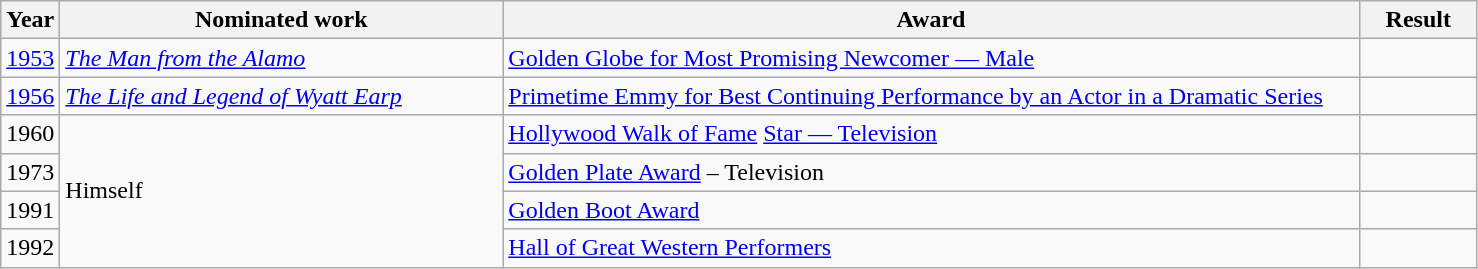<table class=wikitable>
<tr>
<th style="width:4%;">Year</th>
<th style="width:30%;">Nominated work</th>
<th style="width:58%;">Award</th>
<th width=8%>Result</th>
</tr>
<tr>
<td><a href='#'>1953</a></td>
<td><em><a href='#'>The Man from the Alamo</a></em></td>
<td><a href='#'>Golden Globe for Most Promising Newcomer — Male</a></td>
<td></td>
</tr>
<tr>
<td><a href='#'>1956</a></td>
<td><em><a href='#'>The Life and Legend of Wyatt Earp</a></em></td>
<td><a href='#'>Primetime Emmy for Best Continuing Performance by an Actor in a Dramatic Series</a></td>
<td></td>
</tr>
<tr>
<td>1960</td>
<td rowspan=4>Himself</td>
<td><a href='#'>Hollywood Walk of Fame</a> <a href='#'>Star — Television</a></td>
<td></td>
</tr>
<tr>
<td>1973</td>
<td><a href='#'>Golden Plate Award</a> – Television</td>
<td></td>
</tr>
<tr>
<td>1991</td>
<td><a href='#'>Golden Boot Award</a></td>
<td></td>
</tr>
<tr>
<td>1992</td>
<td><a href='#'>Hall of Great Western Performers</a></td>
<td></td>
</tr>
</table>
